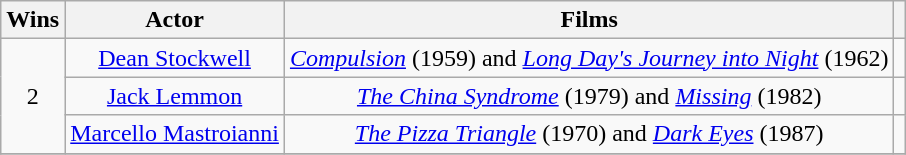<table class="wikitable" style="text-align:center;">
<tr>
<th scope="col">Wins</th>
<th scope="col">Actor</th>
<th scope="col">Films</th>
<th scope="col" class="unsortable"></th>
</tr>
<tr>
<td rowspan="3">2</td>
<td><a href='#'>Dean Stockwell</a></td>
<td><em><a href='#'>Compulsion</a></em> (1959) and <em><a href='#'>Long Day's Journey into Night</a></em> (1962)</td>
<td></td>
</tr>
<tr>
<td><a href='#'>Jack Lemmon</a></td>
<td><em><a href='#'>The China Syndrome</a></em> (1979) and <em><a href='#'>Missing</a></em> (1982)</td>
<td></td>
</tr>
<tr>
<td><a href='#'>Marcello Mastroianni</a></td>
<td><em><a href='#'>The Pizza Triangle</a></em> (1970) and <em><a href='#'>Dark Eyes</a></em> (1987)</td>
<td></td>
</tr>
<tr>
</tr>
</table>
